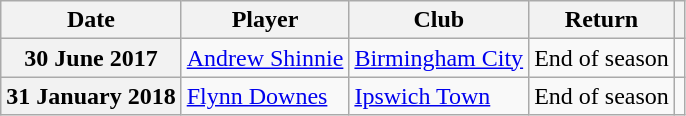<table class="wikitable plainrowheaders">
<tr>
<th scope=col>Date</th>
<th scope=col>Player</th>
<th scope=col>Club</th>
<th scope=col>Return</th>
<th scope=col class=unsortable></th>
</tr>
<tr>
<th scope=row>30 June 2017</th>
<td><a href='#'>Andrew Shinnie</a></td>
<td><a href='#'>Birmingham City</a></td>
<td>End of season</td>
<td style="text-align:center;"></td>
</tr>
<tr>
<th scope=row>31 January 2018</th>
<td><a href='#'>Flynn Downes</a></td>
<td><a href='#'>Ipswich Town</a></td>
<td>End of season</td>
<td style="text-align:center;"></td>
</tr>
</table>
